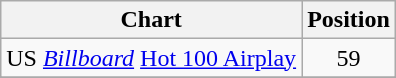<table class="wikitable">
<tr>
<th align="left">Chart</th>
<th align="left">Position</th>
</tr>
<tr>
<td align="left">US <em><a href='#'>Billboard</a></em> <a href='#'>Hot 100 Airplay</a></td>
<td align="center">59</td>
</tr>
<tr>
</tr>
<tr>
</tr>
</table>
